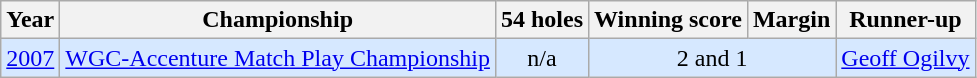<table class="wikitable">
<tr>
<th>Year</th>
<th>Championship</th>
<th>54 holes</th>
<th>Winning score</th>
<th>Margin</th>
<th>Runner-up</th>
</tr>
<tr style="background:#D6E8FF;">
<td><a href='#'>2007</a></td>
<td><a href='#'>WGC-Accenture Match Play Championship</a></td>
<td align=center>n/a</td>
<td align=center colspan=2>2 and 1</td>
<td> <a href='#'>Geoff Ogilvy</a></td>
</tr>
</table>
